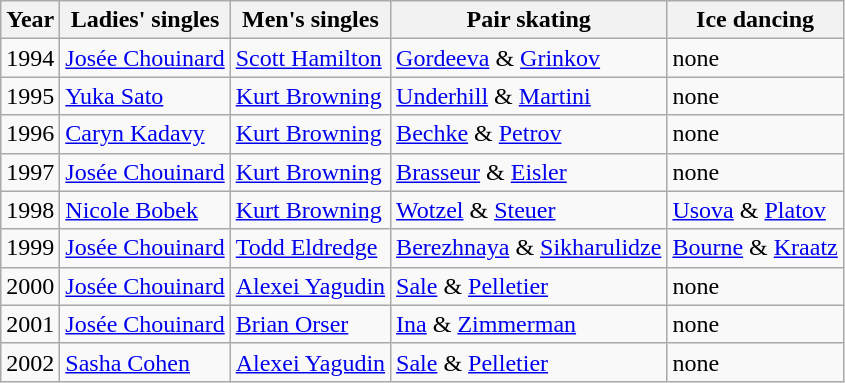<table class="wikitable">
<tr ---->
<th>Year</th>
<th>Ladies' singles</th>
<th>Men's singles</th>
<th>Pair skating</th>
<th>Ice dancing</th>
</tr>
<tr ---->
<td>1994</td>
<td><a href='#'>Josée Chouinard</a></td>
<td><a href='#'>Scott Hamilton</a></td>
<td><a href='#'>Gordeeva</a> & <a href='#'>Grinkov</a></td>
<td>none</td>
</tr>
<tr ---->
<td>1995</td>
<td><a href='#'>Yuka Sato</a></td>
<td><a href='#'>Kurt Browning</a></td>
<td><a href='#'>Underhill</a> & <a href='#'>Martini</a></td>
<td>none</td>
</tr>
<tr ---->
<td>1996</td>
<td><a href='#'>Caryn Kadavy</a></td>
<td><a href='#'>Kurt Browning</a></td>
<td><a href='#'>Bechke</a> & <a href='#'>Petrov</a></td>
<td>none</td>
</tr>
<tr ---->
<td>1997</td>
<td><a href='#'>Josée Chouinard</a></td>
<td><a href='#'>Kurt Browning</a></td>
<td><a href='#'>Brasseur</a> & <a href='#'>Eisler</a></td>
<td>none</td>
</tr>
<tr ---->
<td>1998</td>
<td><a href='#'>Nicole Bobek</a></td>
<td><a href='#'>Kurt Browning</a></td>
<td><a href='#'>Wotzel</a> & <a href='#'>Steuer</a></td>
<td><a href='#'>Usova</a> & <a href='#'>Platov</a></td>
</tr>
<tr ---->
<td>1999</td>
<td><a href='#'>Josée Chouinard</a></td>
<td><a href='#'>Todd Eldredge</a></td>
<td><a href='#'>Berezhnaya</a> & <a href='#'>Sikharulidze</a></td>
<td><a href='#'>Bourne</a> & <a href='#'>Kraatz</a></td>
</tr>
<tr ---->
<td>2000</td>
<td><a href='#'>Josée Chouinard</a></td>
<td><a href='#'>Alexei Yagudin</a></td>
<td><a href='#'>Sale</a> & <a href='#'>Pelletier</a></td>
<td>none</td>
</tr>
<tr ---->
<td>2001</td>
<td><a href='#'>Josée Chouinard</a></td>
<td><a href='#'>Brian Orser</a></td>
<td><a href='#'>Ina</a> & <a href='#'>Zimmerman</a></td>
<td>none</td>
</tr>
<tr ---->
<td>2002</td>
<td><a href='#'>Sasha Cohen</a></td>
<td><a href='#'>Alexei Yagudin</a></td>
<td><a href='#'>Sale</a> & <a href='#'>Pelletier</a></td>
<td>none</td>
</tr>
</table>
